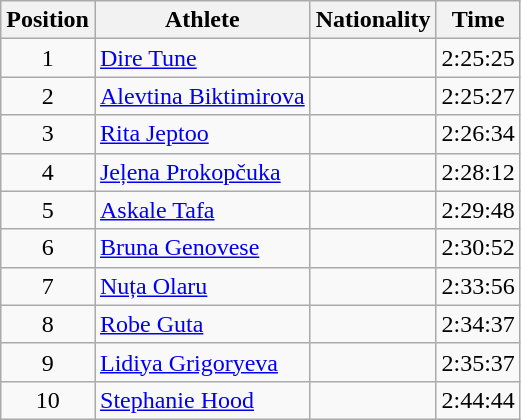<table class="wikitable sortable">
<tr>
<th>Position</th>
<th>Athlete</th>
<th>Nationality</th>
<th>Time</th>
</tr>
<tr>
<td style="text-align:center">1</td>
<td><a href='#'>Dire Tune</a></td>
<td></td>
<td>2:25:25</td>
</tr>
<tr>
<td style="text-align:center">2</td>
<td><a href='#'>Alevtina Biktimirova</a></td>
<td></td>
<td>2:25:27</td>
</tr>
<tr>
<td style="text-align:center">3</td>
<td><a href='#'>Rita Jeptoo</a></td>
<td></td>
<td>2:26:34</td>
</tr>
<tr>
<td style="text-align:center">4</td>
<td><a href='#'>Jeļena Prokopčuka</a></td>
<td></td>
<td>2:28:12</td>
</tr>
<tr>
<td style="text-align:center">5</td>
<td><a href='#'>Askale Tafa</a></td>
<td></td>
<td>2:29:48</td>
</tr>
<tr>
<td style="text-align:center">6</td>
<td><a href='#'>Bruna Genovese</a></td>
<td></td>
<td>2:30:52</td>
</tr>
<tr>
<td style="text-align:center">7</td>
<td><a href='#'>Nuța Olaru</a></td>
<td></td>
<td>2:33:56</td>
</tr>
<tr>
<td style="text-align:center">8</td>
<td><a href='#'>Robe Guta</a></td>
<td></td>
<td>2:34:37</td>
</tr>
<tr>
<td style="text-align:center">9</td>
<td><a href='#'>Lidiya Grigoryeva</a></td>
<td></td>
<td>2:35:37</td>
</tr>
<tr>
<td style="text-align:center">10</td>
<td><a href='#'>Stephanie Hood</a></td>
<td></td>
<td>2:44:44</td>
</tr>
</table>
